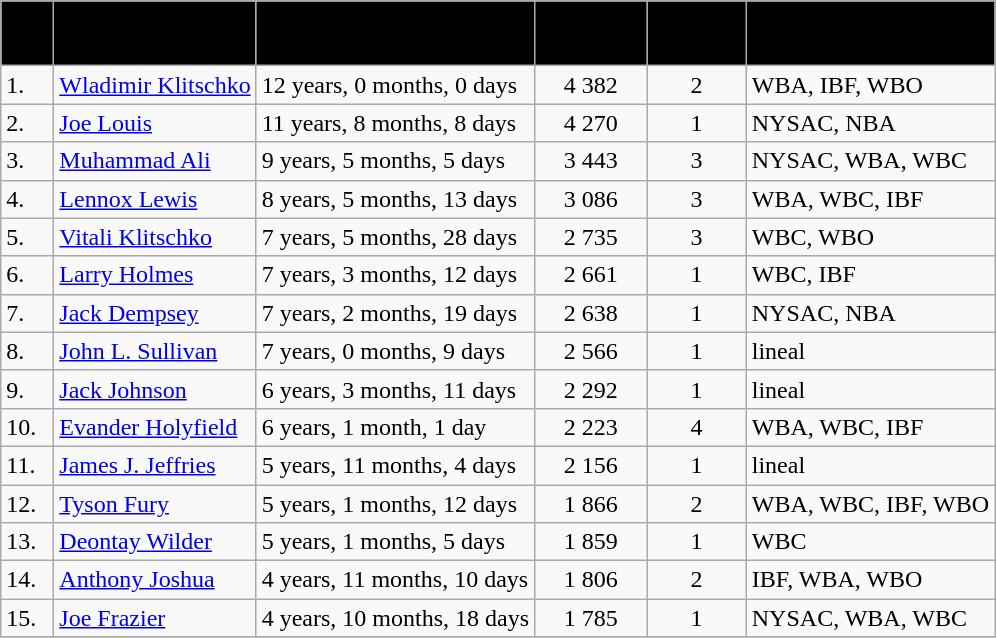<table class="wikitable sortable">
<tr>
<th style="background: #D1EEEE; background: black;« width=»10%"><span>Pos.</span></th>
<th style="background: #D1EEEE; background: black;« width=»10%"><span>Name</span></th>
<th style="background: #D1EEEE; background: black;« width=»10%"><span>Combined reign</span></th>
<th style="background: #D1EEEE; background: black;« width=»10%"><span>Days as <br> champion</span></th>
<th style="background: #D1EEEE; background: black;« width=»10%"><span>Number <br> of reigns</span></th>
<th style="background: #D1EEEE; background: black;« width=»10%"><span>Title recognition</span></th>
</tr>
<tr>
<td>1.</td>
<td><a href='#'>Wladimir Klitschko</a></td>
<td>12 years, 0 months, 0 days</td>
<td align="center">4 382</td>
<td align="center">2</td>
<td>WBA, IBF, WBO</td>
</tr>
<tr>
<td>2.</td>
<td><a href='#'>Joe Louis</a></td>
<td>11 years, 8 months, 8 days</td>
<td align="center">4 270</td>
<td align="center">1</td>
<td>NYSAC, NBA</td>
</tr>
<tr>
<td>3.</td>
<td><a href='#'>Muhammad Ali</a></td>
<td>9 years, 5 months, 5 days</td>
<td align="center">3 443</td>
<td align="center">3</td>
<td>NYSAC, WBA, WBC</td>
</tr>
<tr>
<td>4.</td>
<td><a href='#'>Lennox Lewis</a></td>
<td>8 years, 5 months, 13 days</td>
<td align="center">3 086</td>
<td align="center">3</td>
<td>WBA, WBC, IBF</td>
</tr>
<tr>
<td>5.</td>
<td><a href='#'>Vitali Klitschko</a></td>
<td>7 years, 5 months, 28 days</td>
<td align="center">2 735</td>
<td align="center">3</td>
<td>WBC, WBO</td>
</tr>
<tr>
<td>6.</td>
<td><a href='#'>Larry Holmes</a></td>
<td>7 years, 3 months, 12 days</td>
<td align="center">2 661</td>
<td align="center">1</td>
<td>WBC, IBF</td>
</tr>
<tr>
<td>7.</td>
<td><a href='#'>Jack Dempsey</a></td>
<td>7 years, 2 months, 19 days</td>
<td align="center">2 638</td>
<td align="center">1</td>
<td>NYSAC, NBA</td>
</tr>
<tr>
<td>8.</td>
<td><a href='#'>John L. Sullivan</a></td>
<td>7 years, 0 months, 9 days</td>
<td align="center">2 566</td>
<td align="center">1</td>
<td>lineal</td>
</tr>
<tr>
<td>9.</td>
<td><a href='#'>Jack Johnson</a></td>
<td>6 years, 3 months, 11 days</td>
<td align="center">2 292</td>
<td align="center">1</td>
<td>lineal</td>
</tr>
<tr>
<td>10.</td>
<td><a href='#'>Evander Holyfield</a></td>
<td>6 years, 1 month, 1 day</td>
<td align="center">2 223</td>
<td align="center">4</td>
<td>WBA, WBC, IBF</td>
</tr>
<tr>
<td>11.</td>
<td><a href='#'>James J. Jeffries</a></td>
<td>5 years, 11 months, 4 days</td>
<td align="center">2 156</td>
<td align="center">1</td>
<td>lineal</td>
</tr>
<tr>
<td>12.</td>
<td><a href='#'>Tyson Fury</a></td>
<td>5 years, 1 months, 12 days</td>
<td align="center">1 866</td>
<td align="center">2</td>
<td>WBA, WBC, IBF, WBO</td>
</tr>
<tr>
<td>13.</td>
<td><a href='#'>Deontay Wilder</a></td>
<td>5 years, 1 months, 5 days</td>
<td align="center">1 859</td>
<td align="center">1</td>
<td>WBC</td>
</tr>
<tr>
<td>14.</td>
<td><a href='#'>Anthony Joshua</a></td>
<td>4 years, 11 months, 10 days</td>
<td align="center">1 806</td>
<td align="center">2</td>
<td>IBF, WBA, WBO</td>
</tr>
<tr>
<td>15.</td>
<td><a href='#'>Joe Frazier</a></td>
<td>4 years, 10 months, 18 days</td>
<td align="center">1 785</td>
<td align="center">1</td>
<td>NYSAC, WBA, WBC</td>
</tr>
<tr>
</tr>
</table>
